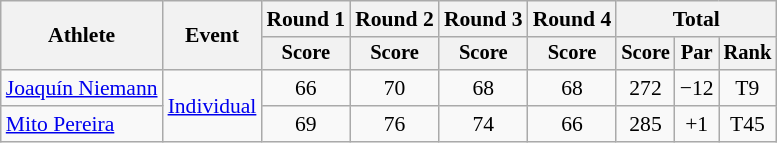<table class=wikitable style=font-size:90%;text-align:center>
<tr>
<th rowspan=2>Athlete</th>
<th rowspan=2>Event</th>
<th>Round 1</th>
<th>Round 2</th>
<th>Round 3</th>
<th>Round 4</th>
<th colspan=3>Total</th>
</tr>
<tr style=font-size:95%>
<th>Score</th>
<th>Score</th>
<th>Score</th>
<th>Score</th>
<th>Score</th>
<th>Par</th>
<th>Rank</th>
</tr>
<tr>
<td align=left><a href='#'>Joaquín Niemann</a></td>
<td align=left rowspan=2><a href='#'>Individual</a></td>
<td>66</td>
<td>70</td>
<td>68</td>
<td>68</td>
<td>272</td>
<td>−12</td>
<td>T9</td>
</tr>
<tr>
<td align=left><a href='#'>Mito Pereira</a></td>
<td>69</td>
<td>76</td>
<td>74</td>
<td>66</td>
<td>285</td>
<td>+1</td>
<td>T45</td>
</tr>
</table>
